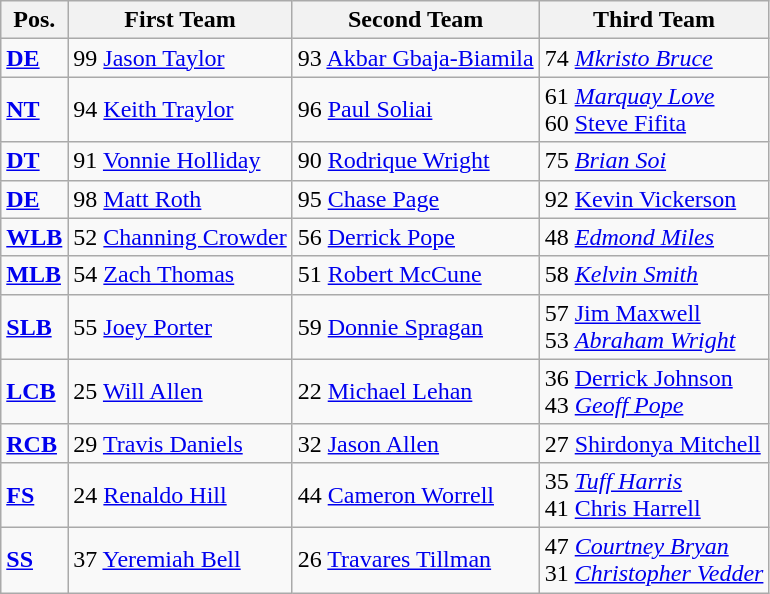<table class="wikitable">
<tr>
<th>Pos.</th>
<th>First Team</th>
<th>Second Team</th>
<th>Third Team</th>
</tr>
<tr>
<td><strong><a href='#'>DE</a></strong></td>
<td>99 <a href='#'>Jason Taylor</a></td>
<td>93 <a href='#'>Akbar Gbaja-Biamila</a></td>
<td>74 <em><a href='#'>Mkristo Bruce</a></em></td>
</tr>
<tr>
<td><strong><a href='#'>NT</a></strong></td>
<td>94 <a href='#'>Keith Traylor</a></td>
<td>96 <a href='#'>Paul Soliai</a></td>
<td>61 <em><a href='#'>Marquay Love</a></em><br>60 <a href='#'>Steve Fifita</a></td>
</tr>
<tr>
<td><strong><a href='#'>DT</a></strong></td>
<td>91 <a href='#'>Vonnie Holliday</a></td>
<td>90 <a href='#'>Rodrique Wright</a></td>
<td>75 <em><a href='#'>Brian Soi</a></em></td>
</tr>
<tr>
<td><strong><a href='#'>DE</a></strong></td>
<td>98 <a href='#'>Matt Roth</a></td>
<td>95 <a href='#'>Chase Page</a></td>
<td>92 <a href='#'>Kevin Vickerson</a></td>
</tr>
<tr>
<td><strong><a href='#'>WLB</a></strong></td>
<td>52 <a href='#'>Channing Crowder</a></td>
<td>56 <a href='#'>Derrick Pope</a></td>
<td>48 <em><a href='#'>Edmond Miles</a></em></td>
</tr>
<tr>
<td><strong><a href='#'>MLB</a></strong></td>
<td>54 <a href='#'>Zach Thomas</a></td>
<td>51 <a href='#'>Robert McCune</a></td>
<td>58 <em><a href='#'>Kelvin Smith</a></em></td>
</tr>
<tr>
<td><strong><a href='#'>SLB</a></strong></td>
<td>55 <a href='#'>Joey Porter</a></td>
<td>59 <a href='#'>Donnie Spragan</a></td>
<td>57 <a href='#'>Jim Maxwell</a><br>53 <em><a href='#'>Abraham Wright</a></em></td>
</tr>
<tr>
<td><strong><a href='#'>LCB</a></strong></td>
<td>25 <a href='#'>Will Allen</a></td>
<td>22 <a href='#'>Michael Lehan</a></td>
<td>36 <a href='#'>Derrick Johnson</a><br>43 <em><a href='#'>Geoff Pope</a></em></td>
</tr>
<tr>
<td><strong><a href='#'>RCB</a></strong></td>
<td>29 <a href='#'>Travis Daniels</a></td>
<td>32 <a href='#'>Jason Allen</a></td>
<td>27 <a href='#'>Shirdonya Mitchell</a></td>
</tr>
<tr>
<td><strong><a href='#'>FS</a></strong></td>
<td>24 <a href='#'>Renaldo Hill</a></td>
<td>44 <a href='#'>Cameron Worrell</a></td>
<td>35 <em><a href='#'>Tuff Harris</a></em><br>41 <a href='#'>Chris Harrell</a></td>
</tr>
<tr>
<td><strong><a href='#'>SS</a></strong></td>
<td>37 <a href='#'>Yeremiah Bell</a></td>
<td>26 <a href='#'>Travares Tillman</a></td>
<td>47 <em><a href='#'>Courtney Bryan</a></em><br>31 <em><a href='#'>Christopher Vedder</a></em></td>
</tr>
</table>
